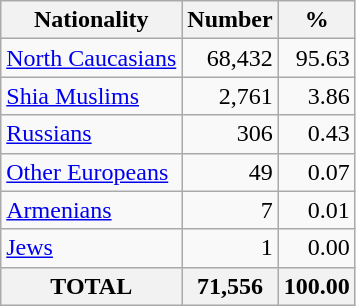<table class="wikitable sortable">
<tr>
<th>Nationality</th>
<th>Number</th>
<th>%</th>
</tr>
<tr>
<td><a href='#'>North Caucasians</a></td>
<td align="right">68,432</td>
<td align="right">95.63</td>
</tr>
<tr>
<td><a href='#'>Shia Muslims</a></td>
<td align="right">2,761</td>
<td align="right">3.86</td>
</tr>
<tr>
<td><a href='#'>Russians</a></td>
<td align="right">306</td>
<td align="right">0.43</td>
</tr>
<tr>
<td><a href='#'>Other Europeans</a></td>
<td align="right">49</td>
<td align="right">0.07</td>
</tr>
<tr>
<td><a href='#'>Armenians</a></td>
<td align="right">7</td>
<td align="right">0.01</td>
</tr>
<tr>
<td><a href='#'>Jews</a></td>
<td align="right">1</td>
<td align="right">0.00</td>
</tr>
<tr>
<th>TOTAL</th>
<th>71,556</th>
<th>100.00</th>
</tr>
</table>
